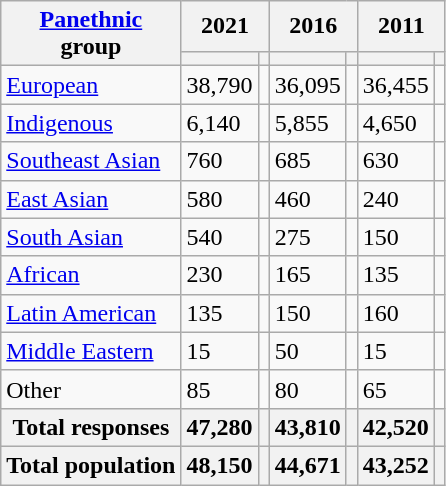<table class="wikitable collapsible sortable">
<tr>
<th rowspan="2"><a href='#'>Panethnic</a><br>group</th>
<th colspan="2">2021</th>
<th colspan="2">2016</th>
<th colspan="2">2011</th>
</tr>
<tr>
<th><a href='#'></a></th>
<th></th>
<th></th>
<th></th>
<th></th>
<th></th>
</tr>
<tr>
<td><a href='#'>European</a></td>
<td>38,790</td>
<td></td>
<td>36,095</td>
<td></td>
<td>36,455</td>
<td></td>
</tr>
<tr>
<td><a href='#'>Indigenous</a></td>
<td>6,140</td>
<td></td>
<td>5,855</td>
<td></td>
<td>4,650</td>
<td></td>
</tr>
<tr>
<td><a href='#'>Southeast Asian</a></td>
<td>760</td>
<td></td>
<td>685</td>
<td></td>
<td>630</td>
<td></td>
</tr>
<tr>
<td><a href='#'>East Asian</a></td>
<td>580</td>
<td></td>
<td>460</td>
<td></td>
<td>240</td>
<td></td>
</tr>
<tr>
<td><a href='#'>South Asian</a></td>
<td>540</td>
<td></td>
<td>275</td>
<td></td>
<td>150</td>
<td></td>
</tr>
<tr>
<td><a href='#'>African</a></td>
<td>230</td>
<td></td>
<td>165</td>
<td></td>
<td>135</td>
<td></td>
</tr>
<tr>
<td><a href='#'>Latin American</a></td>
<td>135</td>
<td></td>
<td>150</td>
<td></td>
<td>160</td>
<td></td>
</tr>
<tr>
<td><a href='#'>Middle Eastern</a></td>
<td>15</td>
<td></td>
<td>50</td>
<td></td>
<td>15</td>
<td></td>
</tr>
<tr>
<td>Other</td>
<td>85</td>
<td></td>
<td>80</td>
<td></td>
<td>65</td>
<td></td>
</tr>
<tr>
<th>Total responses</th>
<th>47,280</th>
<th></th>
<th>43,810</th>
<th></th>
<th>42,520</th>
<th></th>
</tr>
<tr>
<th>Total population</th>
<th>48,150</th>
<th></th>
<th>44,671</th>
<th></th>
<th>43,252</th>
<th></th>
</tr>
</table>
